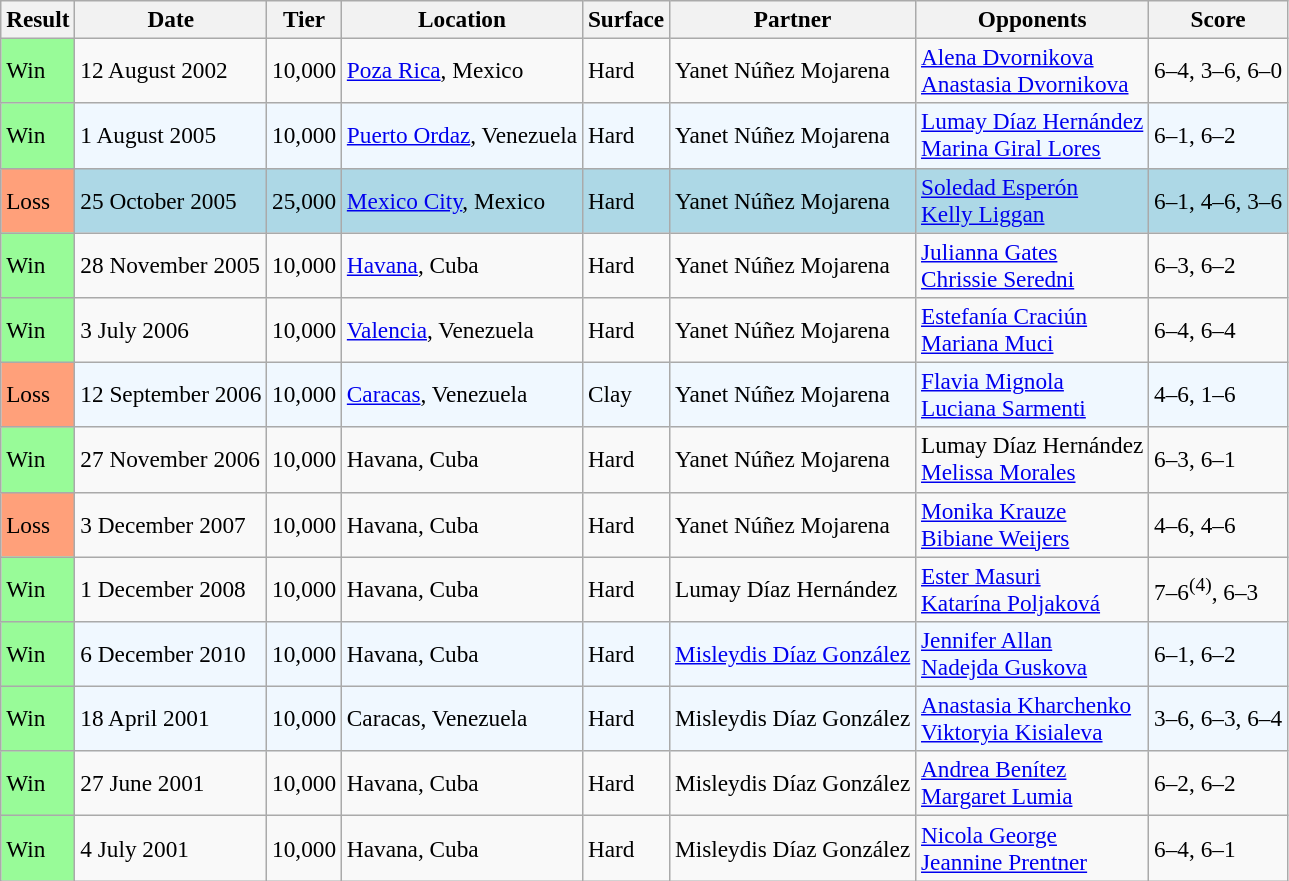<table class="sortable wikitable" style=font-size:97%>
<tr>
<th>Result</th>
<th>Date</th>
<th>Tier</th>
<th>Location</th>
<th>Surface</th>
<th>Partner</th>
<th>Opponents</th>
<th class="unsortable">Score</th>
</tr>
<tr>
<td style="background:#98fb98;">Win</td>
<td>12 August 2002</td>
<td>10,000</td>
<td><a href='#'>Poza Rica</a>, Mexico</td>
<td>Hard</td>
<td> Yanet Núñez Mojarena</td>
<td> <a href='#'>Alena Dvornikova</a> <br>  <a href='#'>Anastasia Dvornikova</a></td>
<td>6–4, 3–6, 6–0</td>
</tr>
<tr style="background:#f0f8ff;">
<td style="background:#98fb98;">Win</td>
<td>1 August 2005</td>
<td>10,000</td>
<td><a href='#'>Puerto Ordaz</a>, Venezuela</td>
<td>Hard</td>
<td> Yanet Núñez Mojarena</td>
<td> <a href='#'>Lumay Díaz Hernández</a> <br>  <a href='#'>Marina Giral Lores</a></td>
<td>6–1, 6–2</td>
</tr>
<tr style="background:lightblue;">
<td style="background:#ffa07a;">Loss</td>
<td>25 October 2005</td>
<td>25,000</td>
<td><a href='#'>Mexico City</a>, Mexico</td>
<td>Hard</td>
<td> Yanet Núñez Mojarena</td>
<td> <a href='#'>Soledad Esperón</a> <br>  <a href='#'>Kelly Liggan</a></td>
<td>6–1, 4–6, 3–6</td>
</tr>
<tr>
<td style="background:#98fb98;">Win</td>
<td>28 November 2005</td>
<td>10,000</td>
<td><a href='#'>Havana</a>, Cuba</td>
<td>Hard</td>
<td> Yanet Núñez Mojarena</td>
<td> <a href='#'>Julianna Gates</a> <br>  <a href='#'>Chrissie Seredni</a></td>
<td>6–3, 6–2</td>
</tr>
<tr>
<td style="background:#98fb98;">Win</td>
<td>3 July 2006</td>
<td>10,000</td>
<td><a href='#'>Valencia</a>, Venezuela</td>
<td>Hard</td>
<td> Yanet Núñez Mojarena</td>
<td> <a href='#'>Estefanía Craciún</a> <br>  <a href='#'>Mariana Muci</a></td>
<td>6–4, 6–4</td>
</tr>
<tr style="background:#f0f8ff;">
<td style="background:#ffa07a;">Loss</td>
<td>12 September 2006</td>
<td>10,000</td>
<td><a href='#'>Caracas</a>, Venezuela</td>
<td>Clay</td>
<td> Yanet Núñez Mojarena</td>
<td> <a href='#'>Flavia Mignola</a> <br>  <a href='#'>Luciana Sarmenti</a></td>
<td>4–6, 1–6</td>
</tr>
<tr>
<td style="background:#98fb98;">Win</td>
<td>27 November 2006</td>
<td>10,000</td>
<td>Havana, Cuba</td>
<td>Hard</td>
<td> Yanet Núñez Mojarena</td>
<td> Lumay Díaz Hernández <br>  <a href='#'>Melissa Morales</a></td>
<td>6–3, 6–1</td>
</tr>
<tr>
<td style="background:#ffa07a;">Loss</td>
<td>3 December 2007</td>
<td>10,000</td>
<td>Havana, Cuba</td>
<td>Hard</td>
<td> Yanet Núñez Mojarena</td>
<td> <a href='#'>Monika Krauze</a> <br>  <a href='#'>Bibiane Weijers</a></td>
<td>4–6, 4–6</td>
</tr>
<tr>
<td style="background:#98fb98;">Win</td>
<td>1 December 2008</td>
<td>10,000</td>
<td>Havana, Cuba</td>
<td>Hard</td>
<td> Lumay Díaz Hernández</td>
<td> <a href='#'>Ester Masuri</a> <br>  <a href='#'>Katarína Poljaková</a></td>
<td>7–6<sup>(4)</sup>, 6–3</td>
</tr>
<tr style="background:#f0f8ff;">
<td style="background:#98fb98;">Win</td>
<td>6 December 2010</td>
<td>10,000</td>
<td>Havana, Cuba</td>
<td>Hard</td>
<td> <a href='#'>Misleydis Díaz González</a></td>
<td> <a href='#'>Jennifer Allan</a> <br>  <a href='#'>Nadejda Guskova</a></td>
<td>6–1, 6–2</td>
</tr>
<tr style="background:#f0f8ff;">
<td style="background:#98fb98;">Win</td>
<td>18 April 2001</td>
<td>10,000</td>
<td>Caracas, Venezuela</td>
<td>Hard</td>
<td> Misleydis Díaz González</td>
<td> <a href='#'>Anastasia Kharchenko</a> <br>  <a href='#'>Viktoryia Kisialeva</a></td>
<td>3–6, 6–3, 6–4</td>
</tr>
<tr>
<td style="background:#98fb98;">Win</td>
<td>27 June 2001</td>
<td>10,000</td>
<td>Havana, Cuba</td>
<td>Hard</td>
<td> Misleydis Díaz González</td>
<td> <a href='#'>Andrea Benítez</a> <br>  <a href='#'>Margaret Lumia</a></td>
<td>6–2, 6–2</td>
</tr>
<tr>
<td style="background:#98fb98;">Win</td>
<td>4 July 2001</td>
<td>10,000</td>
<td>Havana, Cuba</td>
<td>Hard</td>
<td> Misleydis Díaz González</td>
<td> <a href='#'>Nicola George</a> <br>  <a href='#'>Jeannine Prentner</a></td>
<td>6–4, 6–1</td>
</tr>
</table>
